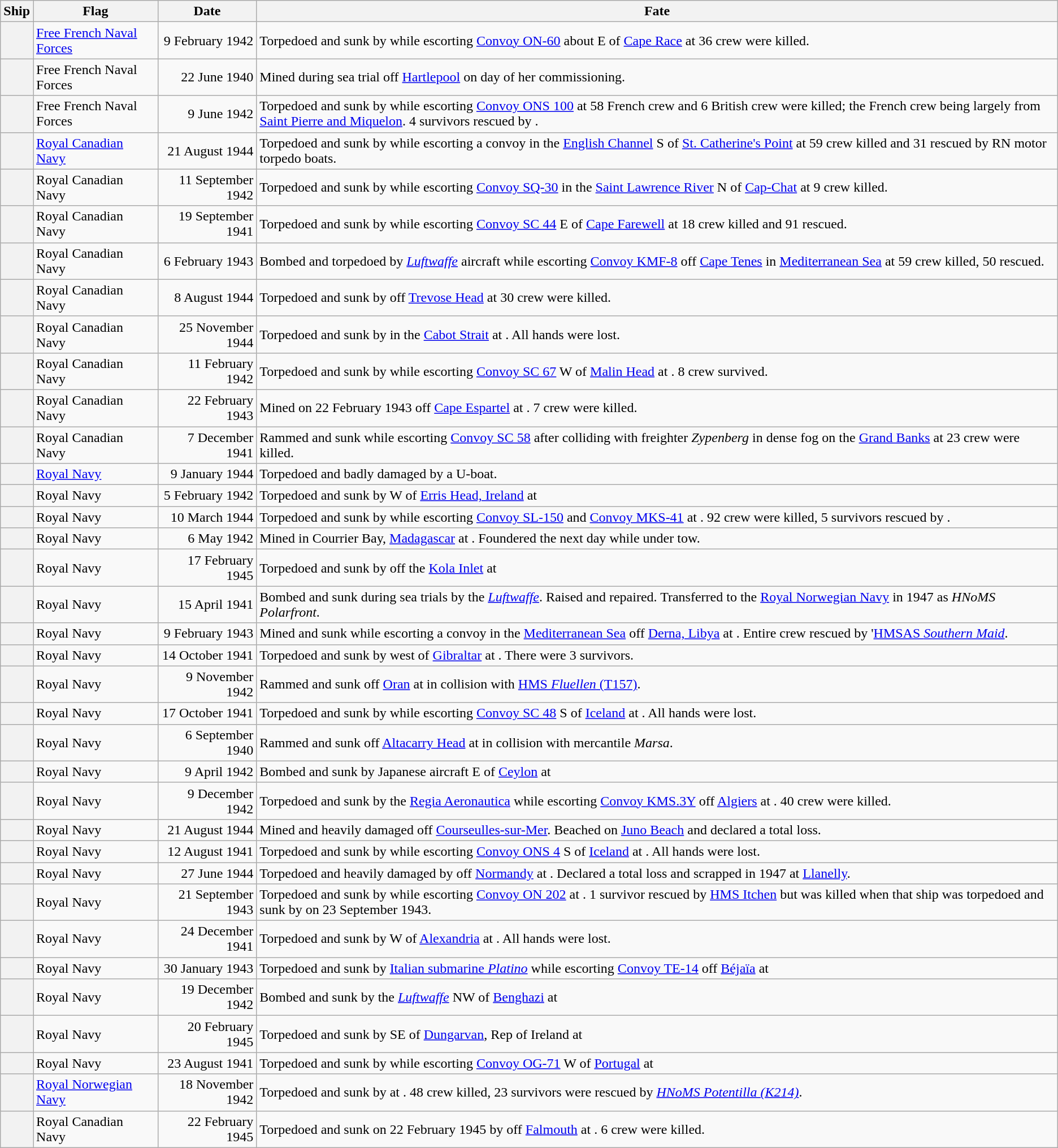<table class="wikitable sortable plainrowheaders">
<tr>
<th scope="col">Ship</th>
<th scope="col">Flag</th>
<th scope="col">Date</th>
<th scope="col">Fate</th>
</tr>
<tr>
<th scope="row"></th>
<td align="left"><a href='#'>Free French Naval Forces</a></td>
<td align="right">9 February 1942</td>
<td>Torpedoed and sunk by  while escorting <a href='#'>Convoy ON-60</a> about  E of <a href='#'>Cape Race</a> at  36 crew were killed.</td>
</tr>
<tr>
<th scope="row"></th>
<td align="left">Free French Naval Forces</td>
<td align="right">22 June 1940</td>
<td>Mined during sea trial off <a href='#'>Hartlepool</a> on day of her commissioning.</td>
</tr>
<tr>
<th scope="row"></th>
<td align="left">Free French Naval Forces</td>
<td align="right">9 June 1942</td>
<td>Torpedoed and sunk by  while escorting <a href='#'>Convoy ONS 100</a> at  58 French crew and 6 British crew were killed; the French crew being largely from <a href='#'>Saint Pierre and Miquelon</a>. 4 survivors rescued by .</td>
</tr>
<tr>
<th scope="row"></th>
<td align="left"><a href='#'>Royal Canadian Navy</a></td>
<td align="right">21 August 1944</td>
<td>Torpedoed and sunk by  while escorting a convoy in the <a href='#'>English Channel</a> S of <a href='#'>St. Catherine's Point</a> at  59 crew killed and 31 rescued by RN motor torpedo boats.</td>
</tr>
<tr>
<th scope="row"></th>
<td align="left">Royal Canadian Navy</td>
<td align="right">11 September 1942</td>
<td>Torpedoed and sunk by  while escorting <a href='#'>Convoy SQ-30</a> in the <a href='#'>Saint Lawrence River</a> N of <a href='#'>Cap-Chat</a> at  9 crew killed.</td>
</tr>
<tr>
<th scope="row"></th>
<td align="left">Royal Canadian Navy</td>
<td align="right">19 September 1941</td>
<td>Torpedoed and sunk by  while escorting <a href='#'>Convoy SC 44</a> E of <a href='#'>Cape Farewell</a> at  18 crew killed and 91 rescued.</td>
</tr>
<tr>
<th scope="row"></th>
<td align="left">Royal Canadian Navy</td>
<td align="right">6 February 1943</td>
<td>Bombed and torpedoed by <em><a href='#'>Luftwaffe</a></em> aircraft while escorting <a href='#'>Convoy KMF-8</a> off <a href='#'>Cape Tenes</a> in <a href='#'>Mediterranean Sea</a> at  59 crew killed, 50 rescued.</td>
</tr>
<tr>
<th scope="row"></th>
<td align="left">Royal Canadian Navy</td>
<td align="right">8 August 1944</td>
<td>Torpedoed and sunk by  off <a href='#'>Trevose Head</a> at  30 crew were killed.</td>
</tr>
<tr>
<th scope="row"></th>
<td align="left">Royal Canadian Navy</td>
<td align="right">25 November 1944</td>
<td>Torpedoed and sunk by  in the <a href='#'>Cabot Strait</a> at . All hands were lost.</td>
</tr>
<tr>
<th scope="row"></th>
<td align="left">Royal Canadian Navy</td>
<td align="right">11 February 1942</td>
<td>Torpedoed and sunk by  while escorting <a href='#'>Convoy SC 67</a> W of <a href='#'>Malin Head</a> at . 8 crew survived.</td>
</tr>
<tr>
<th scope="row"></th>
<td align="left">Royal Canadian Navy</td>
<td align="right">22 February 1943</td>
<td>Mined on 22 February 1943 off <a href='#'>Cape Espartel</a> at . 7 crew were killed.</td>
</tr>
<tr>
<th scope="row"></th>
<td align="left">Royal Canadian Navy</td>
<td align="right">7 December 1941</td>
<td>Rammed and sunk while escorting <a href='#'>Convoy SC 58</a> after colliding with freighter <em>Zypenberg</em> in dense fog on the <a href='#'>Grand Banks</a> at  23 crew were killed.</td>
</tr>
<tr>
<th scope="row"></th>
<td align="left"><a href='#'>Royal Navy</a></td>
<td align="right">9 January 1944</td>
<td>Torpedoed and badly damaged by a U-boat.</td>
</tr>
<tr>
<th scope="row"></th>
<td align="left">Royal Navy</td>
<td align="right">5 February 1942</td>
<td>Torpedoed and sunk by  W of <a href='#'>Erris Head, Ireland</a> at </td>
</tr>
<tr>
<th scope="row"></th>
<td align="left">Royal Navy</td>
<td align="right">10 March 1944</td>
<td>Torpedoed and sunk by  while escorting <a href='#'>Convoy SL-150</a> and <a href='#'>Convoy MKS-41</a> at . 92 crew were killed, 5 survivors rescued by .</td>
</tr>
<tr>
<th scope="row"></th>
<td align="left">Royal Navy</td>
<td align="right">6 May 1942</td>
<td>Mined in Courrier Bay, <a href='#'>Madagascar</a> at . Foundered the next day while under tow.</td>
</tr>
<tr>
<th scope="row"></th>
<td align="left">Royal Navy</td>
<td align="right">17 February 1945</td>
<td>Torpedoed and sunk by  off the <a href='#'>Kola Inlet</a> at </td>
</tr>
<tr>
<th scope="row"></th>
<td align="left">Royal Navy</td>
<td align="right">15 April 1941</td>
<td>Bombed and sunk during sea trials by the <em><a href='#'>Luftwaffe</a></em>. Raised and repaired. Transferred to the <a href='#'>Royal Norwegian Navy</a> in 1947 as <em>HNoMS Polarfront</em>.</td>
</tr>
<tr>
<th scope="row"></th>
<td align="left">Royal Navy</td>
<td align="right">9 February 1943</td>
<td>Mined and sunk while escorting a convoy in the <a href='#'>Mediterranean Sea</a> off <a href='#'>Derna, Libya</a> at . Entire crew rescued by '<a href='#'>HMSAS <em>Southern Maid</em></a>.</td>
</tr>
<tr>
<th scope="row"></th>
<td align="left">Royal Navy</td>
<td align="right">14 October 1941</td>
<td>Torpedoed and sunk by  west of <a href='#'>Gibraltar</a> at . There were 3 survivors.</td>
</tr>
<tr>
<th scope="row"></th>
<td align="left">Royal Navy</td>
<td align="right">9 November 1942</td>
<td>Rammed and sunk off <a href='#'>Oran</a> at  in collision with <a href='#'>HMS <em>Fluellen</em> (T157)</a>.</td>
</tr>
<tr>
<th scope="row"></th>
<td align="left">Royal Navy</td>
<td align="right">17 October 1941</td>
<td>Torpedoed and sunk by  while escorting <a href='#'>Convoy SC 48</a> S of <a href='#'>Iceland</a> at . All hands were lost.</td>
</tr>
<tr>
<th scope="row"></th>
<td align="left">Royal Navy</td>
<td align="right">6 September 1940</td>
<td>Rammed and sunk  off <a href='#'>Altacarry Head</a> at  in collision with mercantile <em>Marsa</em>.</td>
</tr>
<tr>
<th scope="row"></th>
<td align="left">Royal Navy</td>
<td align="right">9 April 1942</td>
<td>Bombed and sunk by Japanese aircraft E of <a href='#'>Ceylon</a> at </td>
</tr>
<tr>
<th scope="row"></th>
<td align="left">Royal Navy</td>
<td align="right">9 December 1942</td>
<td>Torpedoed and sunk by the <a href='#'>Regia Aeronautica</a> while escorting <a href='#'>Convoy KMS.3Y</a> off <a href='#'>Algiers</a> at . 40 crew were killed.</td>
</tr>
<tr>
<th scope="row"></th>
<td align="left">Royal Navy</td>
<td align="right">21 August 1944</td>
<td>Mined and heavily damaged off <a href='#'>Courseulles-sur-Mer</a>. Beached on <a href='#'>Juno Beach</a> and declared a total loss.</td>
</tr>
<tr>
<th scope="row"></th>
<td align="left">Royal Navy</td>
<td align="right">12 August 1941</td>
<td>Torpedoed and sunk by  while escorting <a href='#'>Convoy ONS 4</a> S of <a href='#'>Iceland</a> at . All hands were lost.</td>
</tr>
<tr>
<th scope="row"></th>
<td align="left">Royal Navy</td>
<td align="right">27 June 1944</td>
<td>Torpedoed and heavily damaged by  off <a href='#'>Normandy</a> at . Declared a total loss and scrapped in 1947 at <a href='#'>Llanelly</a>.</td>
</tr>
<tr>
<th scope="row"></th>
<td align="left">Royal Navy</td>
<td align="right">21 September 1943</td>
<td>Torpedoed and sunk by  while escorting <a href='#'>Convoy ON 202</a> at . 1 survivor rescued by <a href='#'>HMS Itchen</a> but was killed when that ship was torpedoed and sunk by  on 23 September 1943.</td>
</tr>
<tr>
<th scope="row"></th>
<td align="left">Royal Navy</td>
<td align="right">24 December 1941</td>
<td>Torpedoed and sunk by  W of <a href='#'>Alexandria</a> at . All hands were lost.</td>
</tr>
<tr>
<th scope="row"></th>
<td align="left">Royal Navy</td>
<td align="right">30 January 1943</td>
<td>Torpedoed and sunk by <a href='#'>Italian submarine <em>Platino</em></a> while escorting <a href='#'>Convoy TE-14</a> off <a href='#'>Béjaïa</a> at </td>
</tr>
<tr>
<th scope="row"></th>
<td align="left">Royal Navy</td>
<td align="right">19 December 1942</td>
<td>Bombed and sunk by the <em><a href='#'>Luftwaffe</a></em> NW of <a href='#'>Benghazi</a> at </td>
</tr>
<tr>
<th scope="row"></th>
<td align="left">Royal Navy</td>
<td align="right">20 February 1945</td>
<td>Torpedoed and sunk by  SE of <a href='#'>Dungarvan</a>, Rep of Ireland at </td>
</tr>
<tr>
<th scope="row"></th>
<td align="left">Royal Navy</td>
<td align="right">23 August 1941</td>
<td>Torpedoed and sunk by  while escorting <a href='#'>Convoy OG-71</a> W of <a href='#'>Portugal</a> at </td>
</tr>
<tr>
<th scope="row"></th>
<td align="left"><a href='#'>Royal Norwegian Navy</a></td>
<td align="right">18 November 1942</td>
<td>Torpedoed and sunk by  at . 48 crew killed, 23 survivors were rescued by <em><a href='#'>HNoMS Potentilla (K214)</a></em>.</td>
</tr>
<tr>
<th scope="row"></th>
<td align="left">Royal Canadian Navy</td>
<td align="right">22 February 1945</td>
<td>Torpedoed and sunk on 22 February 1945 by  off <a href='#'>Falmouth</a> at . 6 crew were killed.</td>
</tr>
</table>
